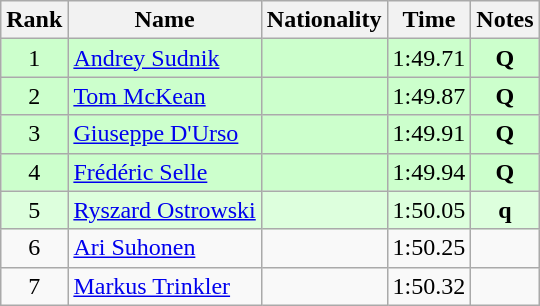<table class="wikitable sortable" style="text-align:center">
<tr>
<th>Rank</th>
<th>Name</th>
<th>Nationality</th>
<th>Time</th>
<th>Notes</th>
</tr>
<tr bgcolor=ccffcc>
<td>1</td>
<td align=left><a href='#'>Andrey Sudnik</a></td>
<td align=left></td>
<td>1:49.71</td>
<td><strong>Q</strong></td>
</tr>
<tr bgcolor=ccffcc>
<td>2</td>
<td align=left><a href='#'>Tom McKean</a></td>
<td align=left></td>
<td>1:49.87</td>
<td><strong>Q</strong></td>
</tr>
<tr bgcolor=ccffcc>
<td>3</td>
<td align=left><a href='#'>Giuseppe D'Urso</a></td>
<td align=left></td>
<td>1:49.91</td>
<td><strong>Q</strong></td>
</tr>
<tr bgcolor=ccffcc>
<td>4</td>
<td align=left><a href='#'>Frédéric Selle</a></td>
<td align=left></td>
<td>1:49.94</td>
<td><strong>Q</strong></td>
</tr>
<tr bgcolor=ddffdd>
<td>5</td>
<td align=left><a href='#'>Ryszard Ostrowski</a></td>
<td align=left></td>
<td>1:50.05</td>
<td><strong>q</strong></td>
</tr>
<tr>
<td>6</td>
<td align=left><a href='#'>Ari Suhonen</a></td>
<td align=left></td>
<td>1:50.25</td>
<td></td>
</tr>
<tr>
<td>7</td>
<td align=left><a href='#'>Markus Trinkler</a></td>
<td align=left></td>
<td>1:50.32</td>
<td></td>
</tr>
</table>
